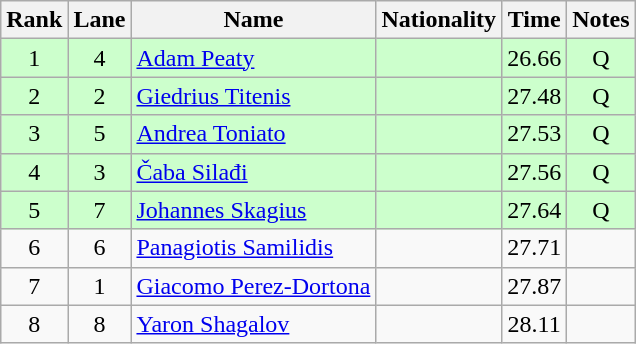<table class="wikitable sortable" style="text-align:center">
<tr>
<th>Rank</th>
<th>Lane</th>
<th>Name</th>
<th>Nationality</th>
<th>Time</th>
<th>Notes</th>
</tr>
<tr bgcolor=ccffcc>
<td>1</td>
<td>4</td>
<td align=left><a href='#'>Adam Peaty</a></td>
<td align=left></td>
<td>26.66</td>
<td>Q</td>
</tr>
<tr bgcolor=ccffcc>
<td>2</td>
<td>2</td>
<td align=left><a href='#'>Giedrius Titenis</a></td>
<td align=left></td>
<td>27.48</td>
<td>Q</td>
</tr>
<tr bgcolor=ccffcc>
<td>3</td>
<td>5</td>
<td align=left><a href='#'>Andrea Toniato</a></td>
<td align=left></td>
<td>27.53</td>
<td>Q</td>
</tr>
<tr bgcolor=ccffcc>
<td>4</td>
<td>3</td>
<td align=left><a href='#'>Čaba Silađi</a></td>
<td align=left></td>
<td>27.56</td>
<td>Q</td>
</tr>
<tr bgcolor=ccffcc>
<td>5</td>
<td>7</td>
<td align=left><a href='#'>Johannes Skagius</a></td>
<td align=left></td>
<td>27.64</td>
<td>Q</td>
</tr>
<tr>
<td>6</td>
<td>6</td>
<td align=left><a href='#'>Panagiotis Samilidis</a></td>
<td align=left></td>
<td>27.71</td>
<td></td>
</tr>
<tr>
<td>7</td>
<td>1</td>
<td align=left><a href='#'>Giacomo Perez-Dortona</a></td>
<td align=left></td>
<td>27.87</td>
<td></td>
</tr>
<tr>
<td>8</td>
<td>8</td>
<td align=left><a href='#'>Yaron Shagalov</a></td>
<td align=left></td>
<td>28.11</td>
<td></td>
</tr>
</table>
